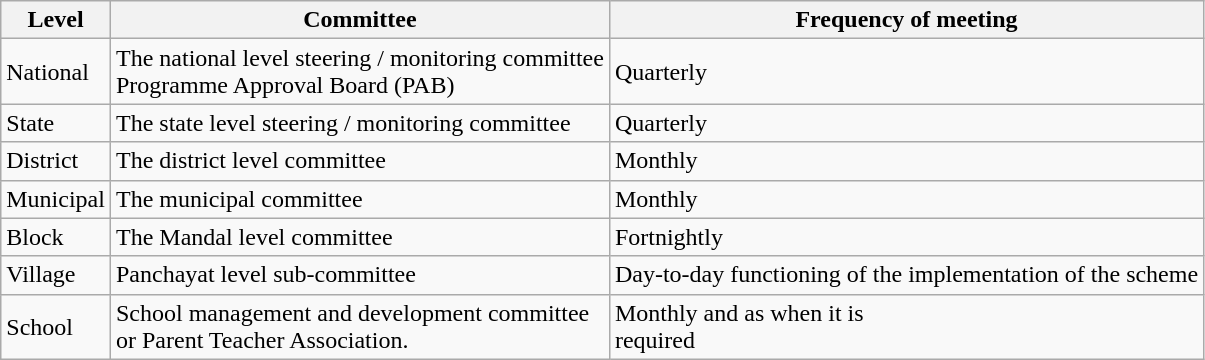<table class="wikitable">
<tr>
<th>Level</th>
<th>Committee</th>
<th>Frequency of meeting</th>
</tr>
<tr>
<td>National</td>
<td>The national level steering / monitoring committee<br> Programme Approval Board (PAB)</td>
<td>Quarterly</td>
</tr>
<tr>
<td>State</td>
<td>The state level steering / monitoring committee</td>
<td>Quarterly</td>
</tr>
<tr>
<td>District</td>
<td>The district level committee</td>
<td>Monthly</td>
</tr>
<tr>
<td>Municipal</td>
<td>The municipal committee</td>
<td>Monthly</td>
</tr>
<tr>
<td>Block</td>
<td>The Mandal level committee</td>
<td>Fortnightly</td>
</tr>
<tr>
<td>Village</td>
<td>Panchayat level sub-committee</td>
<td>Day-to-day functioning of the implementation of the scheme</td>
</tr>
<tr>
<td>School</td>
<td>School management and development committee <br> or Parent Teacher Association.</td>
<td>Monthly and as when it is<br>required</td>
</tr>
</table>
